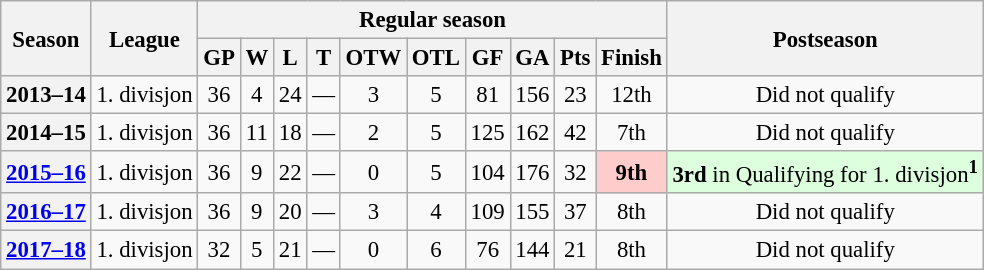<table class="wikitable" style="text-align: center; font-size: 95%">
<tr>
<th rowspan="2">Season</th>
<th rowspan="2">League</th>
<th colspan="10">Regular season</th>
<th rowspan="2">Postseason</th>
</tr>
<tr>
<th>GP</th>
<th>W</th>
<th>L</th>
<th>T</th>
<th>OTW</th>
<th>OTL</th>
<th>GF</th>
<th>GA</th>
<th>Pts</th>
<th>Finish</th>
</tr>
<tr>
<th>2013–14</th>
<td>1. divisjon</td>
<td>36</td>
<td>4</td>
<td>24</td>
<td>—</td>
<td>3</td>
<td>5</td>
<td>81</td>
<td>156</td>
<td>23</td>
<td>12th</td>
<td>Did not qualify</td>
</tr>
<tr>
<th>2014–15</th>
<td>1. divisjon</td>
<td>36</td>
<td>11</td>
<td>18</td>
<td>—</td>
<td>2</td>
<td>5</td>
<td>125</td>
<td>162</td>
<td>42</td>
<td>7th</td>
<td>Did not qualify</td>
</tr>
<tr>
<th><a href='#'>2015–16</a></th>
<td>1. divisjon</td>
<td>36</td>
<td>9</td>
<td>22</td>
<td>—</td>
<td>0</td>
<td>5</td>
<td>104</td>
<td>176</td>
<td>32</td>
<td bgcolor="#FFCCCC"><strong>9th</strong></td>
<td align="left" bgcolor="#DDFFDD"><strong>3rd</strong> in Qualifying for 1. divisjon<sup><strong>1</strong></sup></td>
</tr>
<tr>
<th><a href='#'>2016–17</a></th>
<td>1. divisjon</td>
<td>36</td>
<td>9</td>
<td>20</td>
<td>—</td>
<td>3</td>
<td>4</td>
<td>109</td>
<td>155</td>
<td>37</td>
<td>8th</td>
<td>Did not qualify</td>
</tr>
<tr>
<th><a href='#'>2017–18</a></th>
<td>1. divisjon</td>
<td>32</td>
<td>5</td>
<td>21</td>
<td>—</td>
<td>0</td>
<td>6</td>
<td>76</td>
<td>144</td>
<td>21</td>
<td>8th</td>
<td>Did not qualify</td>
</tr>
</table>
